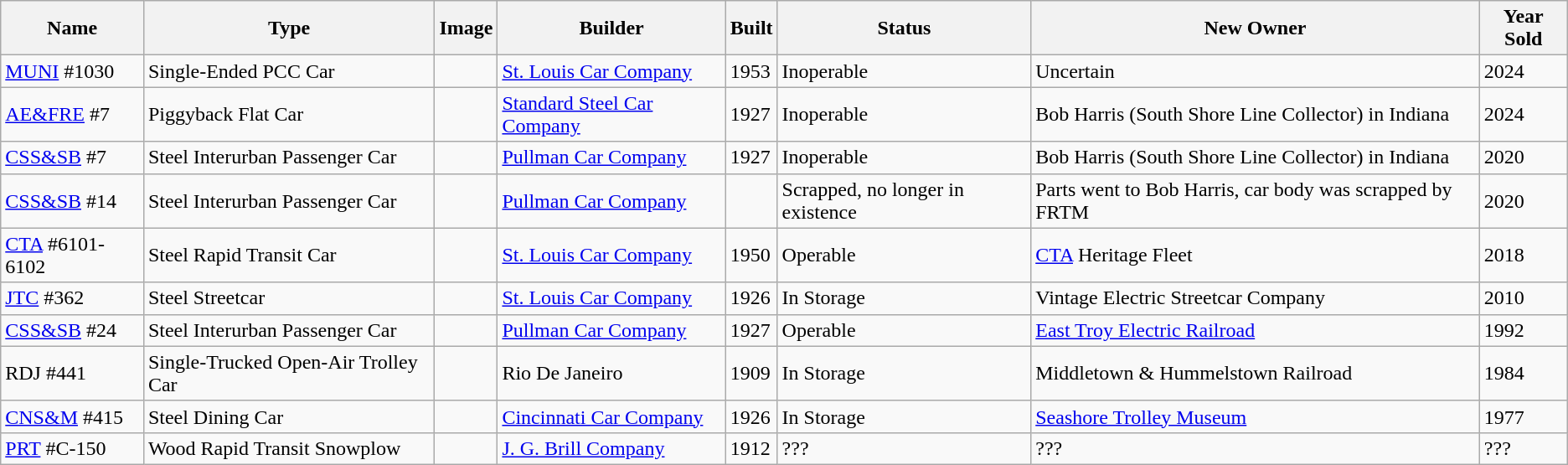<table class="wikitable">
<tr>
<th>Name</th>
<th>Type</th>
<th>Image</th>
<th>Builder</th>
<th>Built</th>
<th>Status</th>
<th>New Owner</th>
<th>Year Sold</th>
</tr>
<tr>
<td><a href='#'>MUNI</a> #1030</td>
<td>Single-Ended PCC Car</td>
<td></td>
<td><a href='#'>St. Louis Car Company</a></td>
<td>1953</td>
<td>Inoperable</td>
<td>Uncertain</td>
<td>2024</td>
</tr>
<tr>
<td><a href='#'>AE&FRE</a> #7</td>
<td>Piggyback Flat Car</td>
<td></td>
<td><a href='#'>Standard Steel Car Company</a></td>
<td>1927</td>
<td>Inoperable</td>
<td>Bob Harris (South Shore Line Collector) in Indiana</td>
<td>2024</td>
</tr>
<tr>
<td><a href='#'>CSS&SB</a> #7</td>
<td>Steel Interurban Passenger Car</td>
<td></td>
<td><a href='#'>Pullman Car Company</a></td>
<td>1927</td>
<td>Inoperable</td>
<td>Bob Harris (South Shore Line Collector) in Indiana</td>
<td>2020</td>
</tr>
<tr>
<td><a href='#'>CSS&SB</a> #14</td>
<td>Steel Interurban Passenger Car</td>
<td></td>
<td><a href='#'>Pullman Car Company</a></td>
<td></td>
<td>Scrapped, no longer in existence</td>
<td>Parts went to Bob Harris, car body was scrapped by FRTM</td>
<td>2020</td>
</tr>
<tr>
<td><a href='#'>CTA</a> #6101-6102</td>
<td>Steel Rapid Transit Car</td>
<td></td>
<td><a href='#'>St. Louis Car Company</a></td>
<td>1950</td>
<td>Operable</td>
<td><a href='#'>CTA</a> Heritage Fleet</td>
<td>2018</td>
</tr>
<tr>
<td><a href='#'>JTC</a> #362</td>
<td>Steel Streetcar</td>
<td></td>
<td><a href='#'>St. Louis Car Company</a></td>
<td>1926</td>
<td>In Storage</td>
<td>Vintage Electric Streetcar Company</td>
<td>2010</td>
</tr>
<tr>
<td><a href='#'>CSS&SB</a> #24</td>
<td>Steel Interurban Passenger Car</td>
<td></td>
<td><a href='#'>Pullman Car Company</a></td>
<td>1927</td>
<td>Operable</td>
<td><a href='#'>East Troy Electric Railroad</a></td>
<td>1992</td>
</tr>
<tr>
<td>RDJ #441</td>
<td>Single-Trucked Open-Air Trolley Car</td>
<td></td>
<td>Rio De Janeiro</td>
<td>1909</td>
<td>In Storage</td>
<td>Middletown & Hummelstown Railroad</td>
<td>1984</td>
</tr>
<tr>
<td><a href='#'>CNS&M</a> #415</td>
<td>Steel Dining Car</td>
<td></td>
<td><a href='#'>Cincinnati Car Company</a></td>
<td>1926</td>
<td>In Storage</td>
<td><a href='#'>Seashore Trolley Museum</a></td>
<td>1977</td>
</tr>
<tr>
<td><a href='#'>PRT</a> #C-150</td>
<td>Wood Rapid Transit Snowplow</td>
<td></td>
<td><a href='#'>J. G. Brill Company</a></td>
<td>1912</td>
<td>???</td>
<td>???</td>
<td>???</td>
</tr>
</table>
